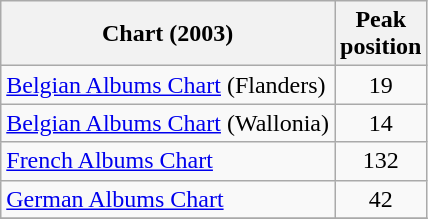<table class="wikitable sortable">
<tr>
<th style="text-align:center;">Chart (2003)</th>
<th style="text-align:center;">Peak<br>position</th>
</tr>
<tr>
<td align="left"><a href='#'>Belgian Albums Chart</a> (Flanders)</td>
<td style="text-align:center;">19</td>
</tr>
<tr>
<td align="left"><a href='#'>Belgian Albums Chart</a> (Wallonia)</td>
<td style="text-align:center;">14</td>
</tr>
<tr>
<td align="left"><a href='#'>French Albums Chart</a></td>
<td style="text-align:center;">132</td>
</tr>
<tr>
<td align="left"><a href='#'>German Albums Chart</a></td>
<td style="text-align:center;">42</td>
</tr>
<tr>
</tr>
</table>
